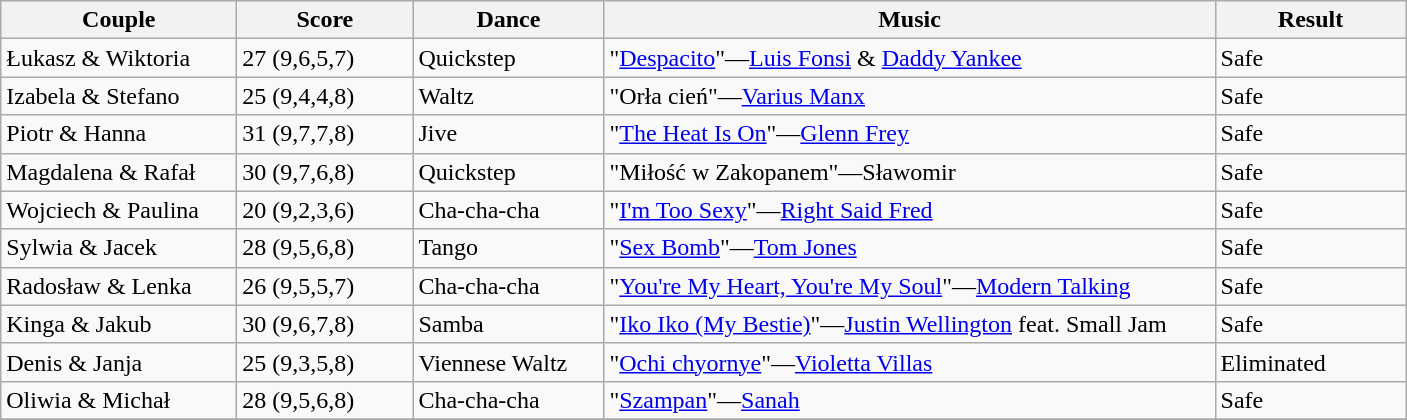<table class="wikitable">
<tr>
<th style="width:150px;">Couple</th>
<th style="width:110px;">Score</th>
<th style="width:120px;">Dance</th>
<th style="width:400px;">Music</th>
<th style="width:120px;">Result</th>
</tr>
<tr>
<td>Łukasz & Wiktoria</td>
<td>27 (9,6,5,7)</td>
<td>Quickstep</td>
<td>"<a href='#'>Despacito</a>"—<a href='#'>Luis Fonsi</a> & <a href='#'>Daddy Yankee</a></td>
<td>Safe</td>
</tr>
<tr>
<td>Izabela & Stefano</td>
<td>25 (9,4,4,8)</td>
<td>Waltz</td>
<td>"Orła cień"—<a href='#'>Varius Manx</a></td>
<td>Safe</td>
</tr>
<tr>
<td>Piotr & Hanna</td>
<td>31 (9,7,7,8)</td>
<td>Jive</td>
<td>"<a href='#'>The Heat Is On</a>"—<a href='#'>Glenn Frey</a></td>
<td>Safe</td>
</tr>
<tr>
<td>Magdalena & Rafał</td>
<td>30 (9,7,6,8)</td>
<td>Quickstep</td>
<td>"Miłość w Zakopanem"—Sławomir</td>
<td>Safe</td>
</tr>
<tr>
<td>Wojciech & Paulina</td>
<td>20 (9,2,3,6)</td>
<td>Cha-cha-cha</td>
<td>"<a href='#'>I'm Too Sexy</a>"—<a href='#'>Right Said Fred</a></td>
<td>Safe</td>
</tr>
<tr>
<td>Sylwia & Jacek</td>
<td>28 (9,5,6,8)</td>
<td>Tango</td>
<td>"<a href='#'>Sex Bomb</a>"—<a href='#'>Tom Jones</a></td>
<td>Safe</td>
</tr>
<tr>
<td>Radosław & Lenka</td>
<td>26 (9,5,5,7)</td>
<td>Cha-cha-cha</td>
<td>"<a href='#'>You're My Heart, You're My Soul</a>"—<a href='#'>Modern Talking</a></td>
<td>Safe</td>
</tr>
<tr>
<td>Kinga & Jakub</td>
<td>30 (9,6,7,8)</td>
<td>Samba</td>
<td>"<a href='#'>Iko Iko (My Bestie)</a>"—<a href='#'>Justin Wellington</a> feat. Small Jam</td>
<td>Safe</td>
</tr>
<tr>
<td>Denis & Janja</td>
<td>25 (9,3,5,8)</td>
<td>Viennese Waltz</td>
<td>"<a href='#'>Ochi chyornye</a>"—<a href='#'>Violetta Villas</a></td>
<td>Eliminated</td>
</tr>
<tr>
<td>Oliwia & Michał</td>
<td>28 (9,5,6,8)</td>
<td>Cha-cha-cha</td>
<td>"<a href='#'>Szampan</a>"—<a href='#'>Sanah</a></td>
<td>Safe</td>
</tr>
<tr>
</tr>
</table>
